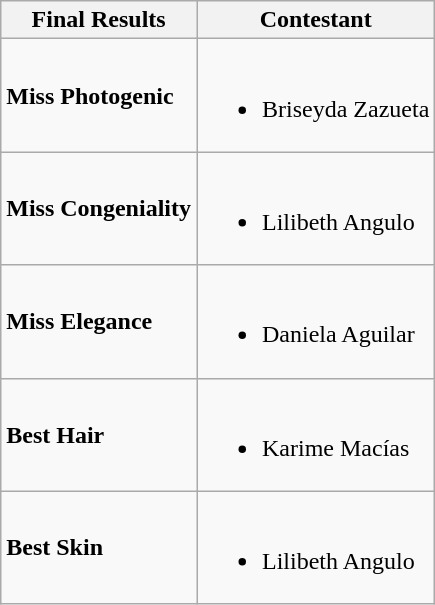<table class="wikitable">
<tr>
<th>Final Results</th>
<th>Contestant</th>
</tr>
<tr>
<td><strong>Miss Photogenic</strong></td>
<td><br><ul><li>Briseyda Zazueta</li></ul></td>
</tr>
<tr>
<td><strong>Miss Congeniality</strong></td>
<td><br><ul><li>Lilibeth Angulo</li></ul></td>
</tr>
<tr>
<td><strong>Miss Elegance</strong></td>
<td><br><ul><li>Daniela Aguilar</li></ul></td>
</tr>
<tr>
<td><strong>Best Hair</strong></td>
<td><br><ul><li>Karime Macías</li></ul></td>
</tr>
<tr>
<td><strong>Best Skin</strong></td>
<td><br><ul><li>Lilibeth Angulo</li></ul></td>
</tr>
</table>
